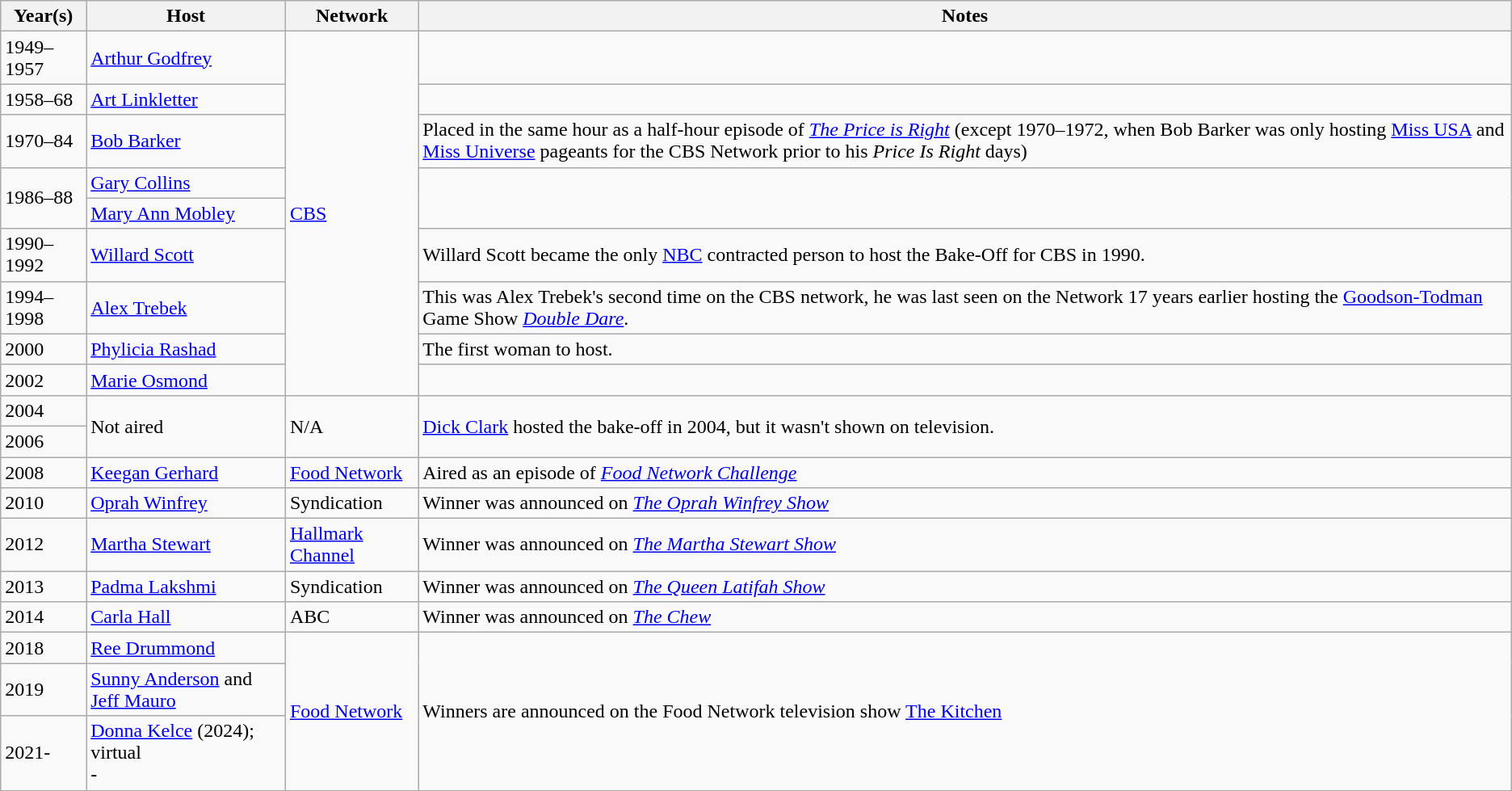<table class=wikitable>
<tr>
<th>Year(s)</th>
<th>Host</th>
<th>Network</th>
<th>Notes</th>
</tr>
<tr>
<td>1949–1957</td>
<td><a href='#'>Arthur Godfrey</a></td>
<td rowspan="9"><a href='#'>CBS</a></td>
<td></td>
</tr>
<tr>
<td>1958–68</td>
<td><a href='#'>Art Linkletter</a></td>
<td></td>
</tr>
<tr>
<td>1970–84</td>
<td><a href='#'>Bob Barker</a></td>
<td>Placed in the same hour as a half-hour episode of <em><a href='#'>The Price is Right</a></em> (except 1970–1972, when Bob Barker was only hosting <a href='#'>Miss USA</a> and <a href='#'>Miss Universe</a> pageants for the CBS Network prior to his <em>Price Is Right</em> days)</td>
</tr>
<tr>
<td rowspan="2">1986–88</td>
<td><a href='#'>Gary Collins</a></td>
<td rowspan="2"></td>
</tr>
<tr>
<td><a href='#'>Mary Ann Mobley</a></td>
</tr>
<tr>
<td>1990–1992</td>
<td><a href='#'>Willard Scott</a></td>
<td>Willard Scott became the only <a href='#'>NBC</a> contracted person to host the Bake-Off for CBS in 1990.</td>
</tr>
<tr>
<td>1994–1998</td>
<td><a href='#'>Alex Trebek</a></td>
<td>This was Alex Trebek's second time on the CBS network, he was last seen on the Network 17 years earlier hosting the <a href='#'>Goodson-Todman</a> Game Show <em><a href='#'>Double Dare</a></em>.</td>
</tr>
<tr>
<td>2000</td>
<td><a href='#'>Phylicia Rashad</a></td>
<td>The first woman to host.</td>
</tr>
<tr>
<td>2002</td>
<td><a href='#'>Marie Osmond</a></td>
<td></td>
</tr>
<tr>
<td>2004</td>
<td rowspan="2">Not aired</td>
<td rowspan="2">N/A</td>
<td rowspan="2"><a href='#'>Dick Clark</a> hosted the bake-off in 2004, but it wasn't shown on television.</td>
</tr>
<tr>
<td>2006</td>
</tr>
<tr>
<td>2008</td>
<td><a href='#'>Keegan Gerhard</a></td>
<td><a href='#'>Food Network</a></td>
<td>Aired as an episode of <em><a href='#'>Food Network Challenge</a></em></td>
</tr>
<tr>
<td>2010</td>
<td><a href='#'>Oprah Winfrey</a></td>
<td>Syndication</td>
<td>Winner was announced on <em><a href='#'>The Oprah Winfrey Show</a></em></td>
</tr>
<tr>
<td>2012</td>
<td><a href='#'>Martha Stewart</a></td>
<td><a href='#'>Hallmark Channel</a></td>
<td>Winner was announced on <em><a href='#'>The Martha Stewart Show</a></em></td>
</tr>
<tr>
<td>2013</td>
<td><a href='#'>Padma Lakshmi</a></td>
<td>Syndication</td>
<td>Winner was announced on <em><a href='#'>The Queen Latifah Show</a></em></td>
</tr>
<tr>
<td>2014</td>
<td><a href='#'>Carla Hall</a></td>
<td>ABC</td>
<td>Winner was announced on <em><a href='#'>The Chew</a></em></td>
</tr>
<tr>
<td>2018</td>
<td><a href='#'>Ree Drummond</a></td>
<td rowspan="3"><a href='#'>Food Network</a></td>
<td rowspan="3">Winners are announced on the Food Network television show <a href='#'>The Kitchen</a></td>
</tr>
<tr>
<td>2019</td>
<td><a href='#'>Sunny Anderson</a> and <a href='#'>Jeff Mauro</a></td>
</tr>
<tr>
<td>2021-</td>
<td><a href='#'>Donna Kelce</a> (2024); virtual<br>-</td>
</tr>
</table>
